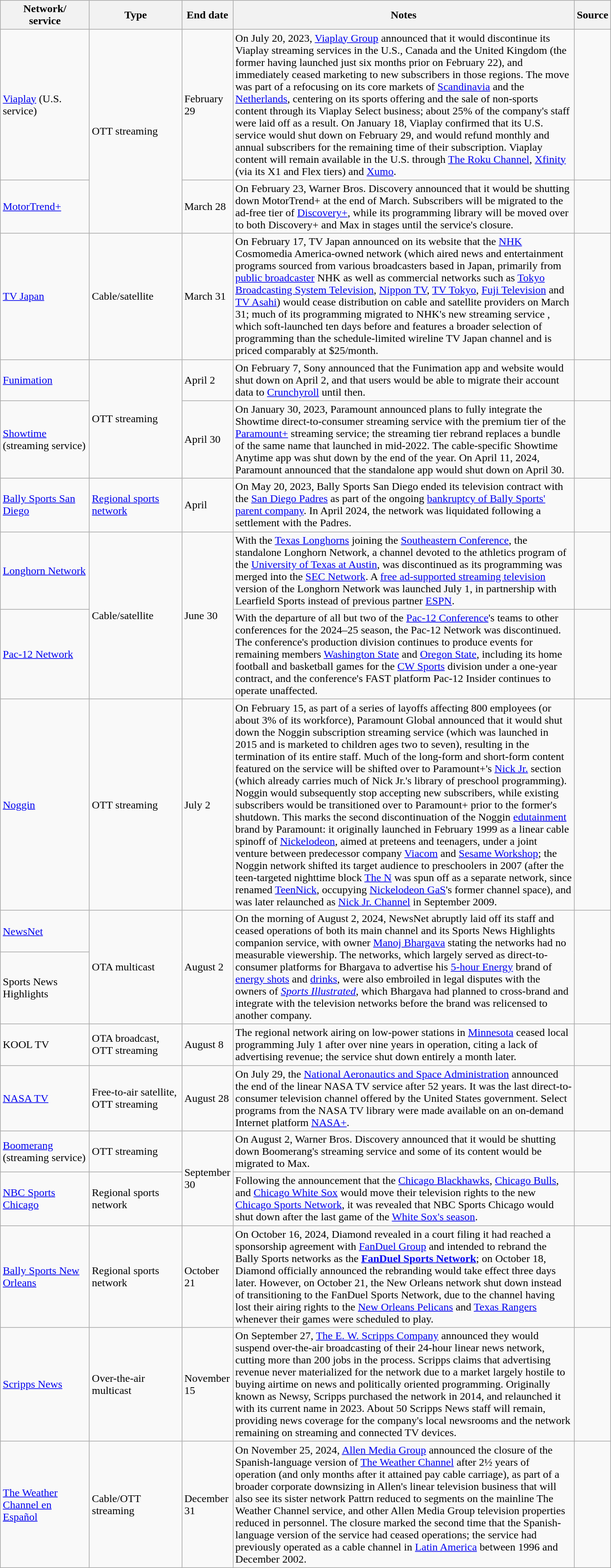<table class="wikitable">
<tr>
<th style="text-align:center; width:125px">Network/<br>service</th>
<th style="text-align:center; width:130px">Type</th>
<th style="text-align:center; width:60px">End date</th>
<th style="text-align:center; width:500px">Notes</th>
<th style="text-align:center; width:30px">Source</th>
</tr>
<tr>
<td><a href='#'>Viaplay</a> (U.S. service)</td>
<td rowspan="2">OTT streaming</td>
<td>February 29</td>
<td>On July 20, 2023, <a href='#'>Viaplay Group</a> announced that it would discontinue its Viaplay streaming services in the U.S., Canada and the United Kingdom (the former having launched just six months prior on February 22), and immediately ceased marketing to new subscribers in those regions. The move was part of a refocusing on its core markets of <a href='#'>Scandinavia</a> and the <a href='#'>Netherlands</a>, centering on its sports offering and the sale of non-sports content through its Viaplay Select business; about 25% of the company's staff were laid off as a result. On January 18, Viaplay confirmed that its U.S. service would shut down on February 29, and would refund monthly and annual subscribers for the remaining time of their subscription. Viaplay content will remain available in the U.S. through <a href='#'>The Roku Channel</a>, <a href='#'>Xfinity</a> (via its X1 and Flex tiers) and <a href='#'>Xumo</a>.</td>
<td><br></td>
</tr>
<tr>
<td><a href='#'>MotorTrend+</a></td>
<td>March 28</td>
<td>On February 23, Warner Bros. Discovery announced that it would be shutting down MotorTrend+ at the end of March. Subscribers will be migrated to the ad-free tier of <a href='#'>Discovery+</a>, while its programming library will be moved over to both Discovery+ and Max in stages until the service's closure.</td>
<td></td>
</tr>
<tr>
<td><a href='#'>TV Japan</a></td>
<td>Cable/satellite</td>
<td>March 31</td>
<td>On February 17, TV Japan announced on its website that the <a href='#'>NHK</a> Cosmomedia America-owned network (which aired news and entertainment programs sourced from various broadcasters based in Japan, primarily from <a href='#'>public broadcaster</a> NHK as well as commercial networks such as <a href='#'>Tokyo Broadcasting System Television</a>, <a href='#'>Nippon TV</a>, <a href='#'>TV Tokyo</a>, <a href='#'>Fuji Television</a> and <a href='#'>TV Asahi</a>) would cease distribution on cable and satellite providers on March 31; much of its programming migrated to NHK's new streaming service , which soft-launched ten days before and features a broader selection of programming than the schedule-limited wireline TV Japan channel and is priced comparably at $25/month.</td>
<td></td>
</tr>
<tr>
<td><a href='#'>Funimation</a></td>
<td rowspan="2">OTT streaming</td>
<td>April 2</td>
<td>On February 7, Sony announced that the Funimation app and website would shut down on April 2, and that users would be able to migrate their account data to <a href='#'>Crunchyroll</a> until then.</td>
<td></td>
</tr>
<tr>
<td><a href='#'>Showtime</a> (streaming service)</td>
<td>April 30</td>
<td>On January 30, 2023, Paramount announced plans to fully integrate the Showtime direct-to-consumer streaming service with the premium tier of the <a href='#'>Paramount+</a> streaming service; the streaming tier rebrand replaces a bundle of the same name that launched in mid-2022. The cable-specific Showtime Anytime app was shut down by the end of the year. On April 11, 2024, Paramount announced that the standalone app would shut down on April 30.</td>
<td><br></td>
</tr>
<tr>
<td><a href='#'>Bally Sports San Diego</a></td>
<td><a href='#'>Regional sports network</a></td>
<td>April</td>
<td>On May 20, 2023, Bally Sports San Diego ended its television contract with the <a href='#'>San Diego Padres</a> as part of the ongoing <a href='#'>bankruptcy of Bally Sports' parent company</a>. In April 2024, the network was liquidated following a settlement with the Padres.</td>
<td></td>
</tr>
<tr>
<td><a href='#'>Longhorn Network</a></td>
<td rowspan=2>Cable/satellite</td>
<td rowspan=2>June 30</td>
<td>With the <a href='#'>Texas Longhorns</a> joining the <a href='#'>Southeastern Conference</a>, the standalone Longhorn Network, a channel devoted to the athletics program of the <a href='#'>University of Texas at Austin</a>, was discontinued as its programming was merged into the <a href='#'>SEC Network</a>. A <a href='#'>free ad-supported streaming television</a> version of the Longhorn Network was launched July 1, in partnership with Learfield Sports instead of previous partner <a href='#'>ESPN</a>.</td>
<td></td>
</tr>
<tr>
<td><a href='#'>Pac-12 Network</a></td>
<td>With the departure of all but two of the <a href='#'>Pac-12 Conference</a>'s teams to other conferences for the 2024–25 season, the Pac-12 Network was discontinued. The conference's production division continues to produce events for remaining members <a href='#'>Washington State</a> and <a href='#'>Oregon State</a>, including its home football and basketball games for the <a href='#'>CW Sports</a> division under a one-year contract, and the conference's FAST platform Pac-12 Insider continues to operate unaffected.</td>
<td></td>
</tr>
<tr>
<td><a href='#'>Noggin</a></td>
<td>OTT streaming</td>
<td>July 2</td>
<td>On February 15, as part of a series of layoffs affecting 800 employees (or about 3% of its workforce), Paramount Global announced that it would shut down the Noggin subscription streaming service (which was launched in 2015 and is marketed to children ages two to seven), resulting in the termination of its entire staff. Much of the long-form and short-form content featured on the service will be shifted over to Paramount+'s <a href='#'>Nick Jr.</a> section (which already carries much of Nick Jr.'s library of preschool programming). Noggin would subsequently stop accepting new subscribers, while existing subscribers would be transitioned over to Paramount+ prior to the former's shutdown. This marks the second discontinuation of the Noggin <a href='#'>edutainment</a> brand by Paramount: it originally launched in February 1999 as a linear cable spinoff of <a href='#'>Nickelodeon</a>, aimed at preteens and teenagers, under a joint venture between predecessor company <a href='#'>Viacom</a> and <a href='#'>Sesame Workshop</a>; the Noggin network shifted its target audience to preschoolers in 2007 (after the teen-targeted nighttime block <a href='#'>The N</a> was spun off as a separate network, since renamed <a href='#'>TeenNick</a>, occupying <a href='#'>Nickelodeon GaS</a>'s former channel space), and was later relaunched as <a href='#'>Nick Jr. Channel</a> in September 2009.</td>
<td></td>
</tr>
<tr>
<td><a href='#'>NewsNet</a></td>
<td rowspan=2>OTA multicast</td>
<td rowspan=2>August 2</td>
<td rowspan=2>On the morning of August 2, 2024, NewsNet abruptly laid off its staff and ceased operations of both its main channel and its Sports News Highlights companion service, with owner <a href='#'>Manoj Bhargava</a> stating the networks had no measurable viewership. The networks, which largely served as direct-to-consumer platforms for Bhargava to advertise his <a href='#'>5-hour Energy</a> brand of <a href='#'>energy shots</a> and <a href='#'>drinks</a>, were also embroiled in legal disputes with the owners of <em><a href='#'>Sports Illustrated</a></em>, which Bhargava had planned to cross-brand and integrate with the television networks before the brand was relicensed to another company.</td>
<td rowspan=2></td>
</tr>
<tr>
<td>Sports News Highlights</td>
</tr>
<tr>
<td>KOOL TV</td>
<td>OTA broadcast, OTT streaming</td>
<td>August 8</td>
<td>The regional network airing on low-power stations in <a href='#'>Minnesota</a> ceased local programming July 1 after over nine years in operation, citing a lack of advertising revenue; the service shut down entirely a month later.</td>
<td></td>
</tr>
<tr>
<td><a href='#'>NASA TV</a></td>
<td>Free-to-air satellite, OTT streaming</td>
<td>August 28</td>
<td>On July 29, the <a href='#'>National Aeronautics and Space Administration</a> announced the end of the linear NASA TV service after 52 years. It was the last direct-to-consumer television channel offered by the United States government. Select programs from the NASA TV library were made available on an on-demand Internet platform <a href='#'>NASA+</a>.</td>
<td></td>
</tr>
<tr>
<td><a href='#'>Boomerang</a> (streaming service)</td>
<td>OTT streaming</td>
<td rowspan=2>September 30</td>
<td>On August 2, Warner Bros. Discovery announced that it would be shutting down Boomerang's streaming service and some of its content would be migrated to Max.</td>
<td></td>
</tr>
<tr>
<td><a href='#'>NBC Sports Chicago</a></td>
<td>Regional sports network</td>
<td>Following the announcement that the <a href='#'>Chicago Blackhawks</a>, <a href='#'>Chicago Bulls</a>, and <a href='#'>Chicago White Sox</a> would move their television rights to the new <a href='#'>Chicago Sports Network</a>, it was revealed that NBC Sports Chicago would shut down after the last game of the <a href='#'>White Sox's season</a>.</td>
<td></td>
</tr>
<tr>
<td><a href='#'>Bally Sports New Orleans</a></td>
<td>Regional sports network</td>
<td>October 21</td>
<td>On October 16, 2024, Diamond revealed in a court filing it had reached a sponsorship agreement with <a href='#'>FanDuel Group</a> and intended to rebrand the Bally Sports networks as the <strong><a href='#'>FanDuel Sports Network</a></strong>; on October 18, Diamond officially announced the rebranding would take effect three days later. However, on October 21, the New Orleans network shut down instead of transitioning to the FanDuel Sports Network, due to the channel having lost their airing rights to the <a href='#'>New Orleans Pelicans</a> and <a href='#'>Texas Rangers</a> whenever their games were scheduled to play.</td>
<td></td>
</tr>
<tr>
<td><a href='#'>Scripps News</a></td>
<td>Over-the-air multicast</td>
<td>November 15</td>
<td>On September 27, <a href='#'>The E. W. Scripps Company</a> announced they would suspend over-the-air broadcasting of their 24-hour linear news network, cutting more than 200 jobs in the process. Scripps claims that advertising revenue never materialized for the network due to a market largely hostile to buying airtime on news and politically oriented programming. Originally known as Newsy, Scripps purchased the network in 2014, and relaunched it with its current name in 2023. About 50 Scripps News staff will remain, providing news coverage for the company's local newsrooms and the network remaining on streaming and connected TV devices.</td>
<td></td>
</tr>
<tr>
<td><a href='#'>The Weather Channel en Español</a></td>
<td>Cable/OTT streaming</td>
<td>December 31</td>
<td>On November 25, 2024, <a href='#'>Allen Media Group</a> announced the closure of the Spanish-language version of <a href='#'>The Weather Channel</a> after 2½ years of operation (and only months after it attained pay cable carriage), as part of a broader corporate downsizing in Allen's linear television business that will also see its sister network Pattrn reduced to segments on the mainline The Weather Channel service, and other Allen Media Group television properties reduced in personnel. The closure marked the second time that the Spanish-language version of the service had ceased operations; the service had previously operated as a cable channel in <a href='#'>Latin America</a> between 1996 and December 2002.</td>
<td></td>
</tr>
</table>
